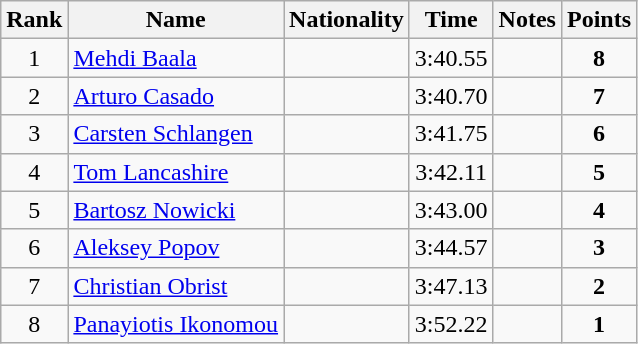<table class="wikitable sortable" style="text-align:center">
<tr>
<th>Rank</th>
<th>Name</th>
<th>Nationality</th>
<th>Time</th>
<th>Notes</th>
<th>Points</th>
</tr>
<tr>
<td>1</td>
<td align=left><a href='#'>Mehdi Baala</a></td>
<td align=left></td>
<td>3:40.55</td>
<td></td>
<td><strong>8</strong></td>
</tr>
<tr>
<td>2</td>
<td align=left><a href='#'>Arturo Casado</a></td>
<td align=left></td>
<td>3:40.70</td>
<td></td>
<td><strong>7</strong></td>
</tr>
<tr>
<td>3</td>
<td align=left><a href='#'>Carsten Schlangen</a></td>
<td align=left></td>
<td>3:41.75</td>
<td></td>
<td><strong>6</strong></td>
</tr>
<tr>
<td>4</td>
<td align=left><a href='#'>Tom Lancashire</a></td>
<td align=left></td>
<td>3:42.11</td>
<td></td>
<td><strong>5</strong></td>
</tr>
<tr>
<td>5</td>
<td align=left><a href='#'>Bartosz Nowicki</a></td>
<td align=left></td>
<td>3:43.00</td>
<td></td>
<td><strong>4</strong></td>
</tr>
<tr>
<td>6</td>
<td align=left><a href='#'>Aleksey Popov</a></td>
<td align=left></td>
<td>3:44.57</td>
<td></td>
<td><strong>3</strong></td>
</tr>
<tr>
<td>7</td>
<td align=left><a href='#'>Christian Obrist</a></td>
<td align=left></td>
<td>3:47.13</td>
<td></td>
<td><strong>2</strong></td>
</tr>
<tr>
<td>8</td>
<td align=left><a href='#'>Panayiotis Ikonomou</a></td>
<td align=left></td>
<td>3:52.22</td>
<td></td>
<td><strong>1</strong></td>
</tr>
</table>
